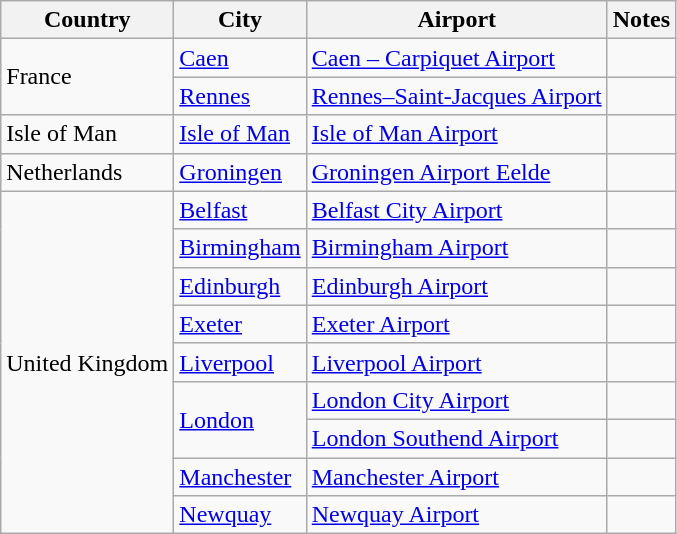<table class="wikitable">
<tr>
<th>Country</th>
<th>City</th>
<th>Airport</th>
<th>Notes</th>
</tr>
<tr>
<td rowspan="2">France</td>
<td><a href='#'>Caen</a></td>
<td><a href='#'>Caen – Carpiquet Airport</a></td>
<td></td>
</tr>
<tr>
<td><a href='#'>Rennes</a></td>
<td><a href='#'>Rennes–Saint-Jacques Airport</a></td>
<td></td>
</tr>
<tr>
<td>Isle of Man</td>
<td><a href='#'>Isle of Man</a></td>
<td><a href='#'>Isle of Man Airport</a></td>
<td></td>
</tr>
<tr>
<td>Netherlands</td>
<td><a href='#'>Groningen</a></td>
<td><a href='#'>Groningen Airport Eelde</a></td>
<td></td>
</tr>
<tr>
<td rowspan="9">United Kingdom</td>
<td><a href='#'>Belfast</a></td>
<td><a href='#'>Belfast City Airport</a></td>
<td></td>
</tr>
<tr>
<td><a href='#'>Birmingham</a></td>
<td><a href='#'>Birmingham Airport</a></td>
<td></td>
</tr>
<tr>
<td><a href='#'>Edinburgh</a></td>
<td><a href='#'>Edinburgh Airport</a></td>
<td></td>
</tr>
<tr>
<td><a href='#'>Exeter</a></td>
<td><a href='#'>Exeter Airport</a></td>
<td></td>
</tr>
<tr>
<td><a href='#'>Liverpool</a></td>
<td><a href='#'>Liverpool Airport</a></td>
<td></td>
</tr>
<tr>
<td rowspan="2"><a href='#'>London</a></td>
<td><a href='#'>London City Airport</a></td>
<td></td>
</tr>
<tr>
<td><a href='#'>London Southend Airport</a></td>
<td></td>
</tr>
<tr>
<td><a href='#'>Manchester</a></td>
<td><a href='#'>Manchester Airport</a></td>
<td></td>
</tr>
<tr>
<td><a href='#'>Newquay</a></td>
<td><a href='#'>Newquay Airport</a></td>
<td></td>
</tr>
</table>
